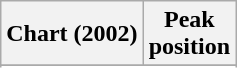<table class="wikitable plainrowheaders" style="text-align:center">
<tr>
<th scope="col">Chart (2002)</th>
<th scope="col">Peak<br>position</th>
</tr>
<tr>
</tr>
<tr>
</tr>
</table>
